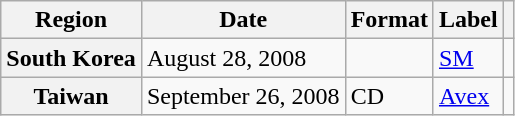<table class="wikitable plainrowheaders">
<tr>
<th scope="col">Region</th>
<th scope="col">Date</th>
<th scope="col">Format</th>
<th scope="col">Label</th>
<th scope="col"></th>
</tr>
<tr>
<th scope="row">South Korea</th>
<td>August 28, 2008</td>
<td></td>
<td><a href='#'>SM</a></td>
<td style="text-align:center"></td>
</tr>
<tr>
<th scope="row">Taiwan</th>
<td>September 26, 2008</td>
<td>CD</td>
<td><a href='#'>Avex</a></td>
<td style="text-align:center"></td>
</tr>
</table>
